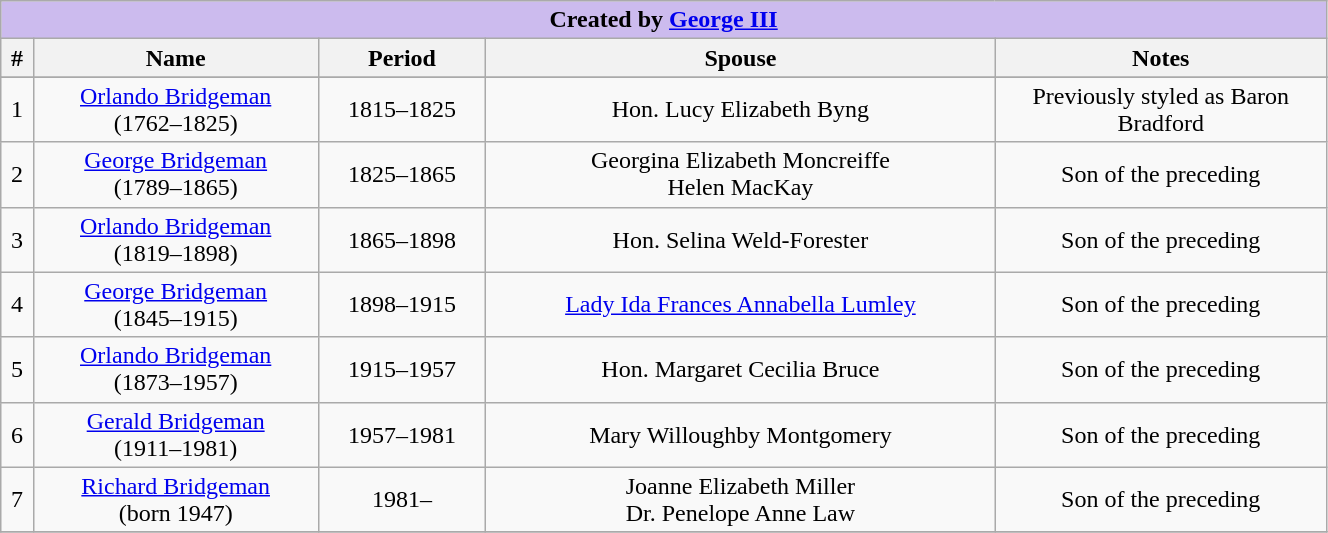<table class="wikitable" style="text-align:center; width:70%">
<tr>
<th colspan="6" style="background-color: #cbe">Created by <a href='#'>George III</a></th>
</tr>
<tr>
<th style="width:10%%">#</th>
<th>Name</th>
<th>Period</th>
<th>Spouse</th>
<th style="width:25%">Notes</th>
</tr>
<tr bgcolor="#dddddd" |>
</tr>
<tr>
<td>1</td>
<td><a href='#'>Orlando Bridgeman</a><br>(1762–1825)</td>
<td>1815–1825</td>
<td>Hon. Lucy Elizabeth Byng</td>
<td>Previously styled as Baron Bradford</td>
</tr>
<tr>
<td>2</td>
<td><a href='#'>George Bridgeman</a><br>(1789–1865)</td>
<td>1825–1865</td>
<td>Georgina Elizabeth Moncreiffe<br>Helen MacKay</td>
<td>Son of the preceding</td>
</tr>
<tr>
<td>3</td>
<td><a href='#'>Orlando Bridgeman</a><br>(1819–1898)</td>
<td>1865–1898</td>
<td>Hon. Selina Weld-Forester</td>
<td>Son of the preceding</td>
</tr>
<tr>
<td>4</td>
<td><a href='#'>George Bridgeman</a><br>(1845–1915)</td>
<td>1898–1915</td>
<td><a href='#'>Lady Ida Frances Annabella Lumley</a></td>
<td>Son of the preceding</td>
</tr>
<tr>
<td>5</td>
<td><a href='#'>Orlando Bridgeman</a><br>(1873–1957)</td>
<td>1915–1957</td>
<td>Hon. Margaret Cecilia Bruce</td>
<td>Son of the preceding</td>
</tr>
<tr>
<td>6</td>
<td><a href='#'>Gerald Bridgeman</a><br>(1911–1981)</td>
<td>1957–1981</td>
<td>Mary Willoughby Montgomery</td>
<td>Son of the preceding</td>
</tr>
<tr>
<td>7</td>
<td><a href='#'>Richard Bridgeman</a><br>(born 1947)</td>
<td>1981–</td>
<td>Joanne Elizabeth Miller<br>Dr. Penelope Anne Law</td>
<td>Son of the preceding</td>
</tr>
<tr>
</tr>
</table>
